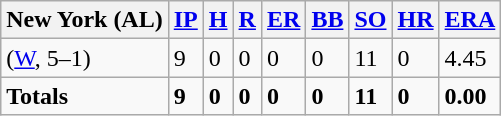<table class="wikitable sortable">
<tr>
<th>New York (AL)</th>
<th><a href='#'>IP</a></th>
<th><a href='#'>H</a></th>
<th><a href='#'>R</a></th>
<th><a href='#'>ER</a></th>
<th><a href='#'>BB</a></th>
<th><a href='#'>SO</a></th>
<th><a href='#'>HR</a></th>
<th><a href='#'>ERA</a></th>
</tr>
<tr>
<td> (<a href='#'>W</a>, 5–1)</td>
<td>9</td>
<td>0</td>
<td>0</td>
<td>0</td>
<td>0</td>
<td>11</td>
<td>0</td>
<td>4.45</td>
</tr>
<tr class="sortbottom">
<td><strong>Totals</strong></td>
<td><strong>9</strong></td>
<td><strong>0</strong></td>
<td><strong>0</strong></td>
<td><strong>0</strong></td>
<td><strong>0</strong></td>
<td><strong>11</strong></td>
<td><strong>0</strong></td>
<td><strong>0.00</strong></td>
</tr>
</table>
